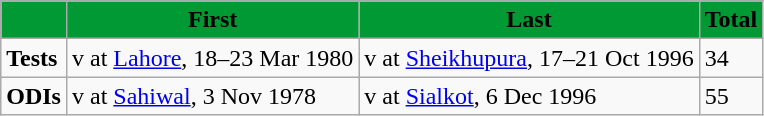<table class="wikitable">
<tr>
<th style="background:#009933;"></th>
<th style="background:#009933;">First</th>
<th style="background:#009933;">Last</th>
<th style="background:#009933;">Total</th>
</tr>
<tr>
<td><strong>Tests</strong></td>
<td> v  at <a href='#'>Lahore</a>, 18–23 Mar 1980</td>
<td> v  at <a href='#'>Sheikhupura</a>, 17–21 Oct 1996</td>
<td>34</td>
</tr>
<tr>
<td><strong>ODIs</strong></td>
<td> v  at <a href='#'>Sahiwal</a>, 3 Nov 1978</td>
<td> v  at <a href='#'>Sialkot</a>, 6 Dec 1996</td>
<td>55</td>
</tr>
</table>
